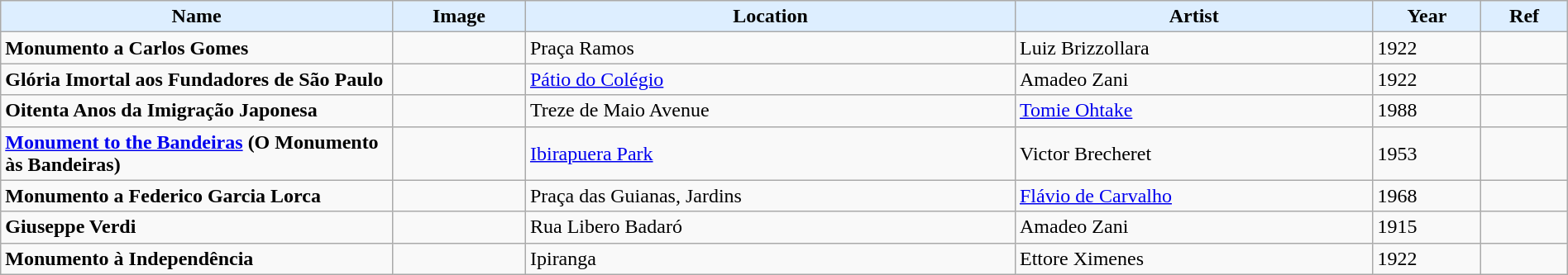<table class="wikitable" style="width:100%;">
<tr style="background:#def; text-align:center;">
<td style="width:25%;"><strong>Name</strong></td>
<td style="width:100px;"><strong>Image</strong></td>
<td><strong>Location </strong></td>
<td><strong>Artist</strong></td>
<td><strong>Year</strong></td>
<td><strong>Ref</strong></td>
</tr>
<tr>
<td><strong>Monumento a Carlos Gomes</strong></td>
<td></td>
<td>Praça Ramos</td>
<td>Luiz Brizzollara</td>
<td>1922</td>
<td></td>
</tr>
<tr>
<td><strong> Glória Imortal aos Fundadores de São Paulo </strong></td>
<td></td>
<td><a href='#'>Pátio do Colégio</a></td>
<td>Amadeo Zani</td>
<td>1922</td>
<td></td>
</tr>
<tr>
<td><strong>Oitenta Anos da Imigração Japonesa</strong></td>
<td></td>
<td>Treze de Maio Avenue</td>
<td><a href='#'>Tomie Ohtake</a></td>
<td>1988</td>
<td></td>
</tr>
<tr>
<td><strong><a href='#'>Monument to the Bandeiras</a> (O Monumento às Bandeiras)</strong></td>
<td></td>
<td><a href='#'>Ibirapuera Park</a></td>
<td>Victor Brecheret</td>
<td>1953</td>
<td></td>
</tr>
<tr>
<td><strong>Monumento a Federico Garcia Lorca</strong></td>
<td></td>
<td>Praça das Guianas, Jardins</td>
<td><a href='#'>Flávio de Carvalho</a></td>
<td>1968</td>
<td></td>
</tr>
<tr>
<td><strong>Giuseppe Verdi</strong></td>
<td></td>
<td>Rua Libero Badaró</td>
<td>Amadeo Zani</td>
<td>1915</td>
<td></td>
</tr>
<tr>
<td><strong>Monumento à Independência</strong></td>
<td></td>
<td>Ipiranga</td>
<td>Ettore Ximenes</td>
<td>1922</td>
<td></td>
</tr>
</table>
